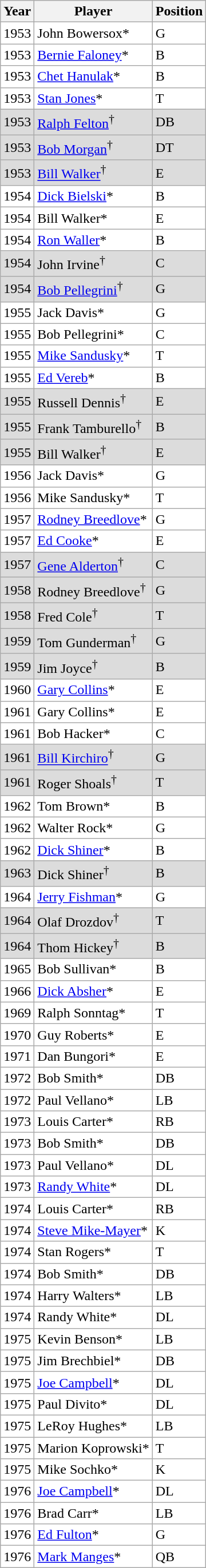<table class="wikitable">
<tr>
<th>Year</th>
<th>Player</th>
<th>Position</th>
</tr>
<tr style="background: #ffffff;">
<td>1953</td>
<td>John Bowersox*</td>
<td>G</td>
</tr>
<tr style="background: #ffffff;">
<td>1953</td>
<td><a href='#'>Bernie Faloney</a>*</td>
<td>B</td>
</tr>
<tr style="background: #ffffff;">
<td>1953</td>
<td><a href='#'>Chet Hanulak</a>*</td>
<td>B</td>
</tr>
<tr style="background: #ffffff;">
<td>1953</td>
<td><a href='#'>Stan Jones</a>*</td>
<td>T</td>
</tr>
<tr style="background:#dcdcdc">
<td>1953</td>
<td><a href='#'>Ralph Felton</a><sup>†</sup></td>
<td>DB</td>
</tr>
<tr style="background:#dcdcdc">
<td>1953</td>
<td><a href='#'>Bob Morgan</a><sup>†</sup></td>
<td>DT</td>
</tr>
<tr style="background:#dcdcdc">
<td>1953</td>
<td><a href='#'>Bill Walker</a><sup>†</sup></td>
<td>E</td>
</tr>
<tr style="background: #ffffff;">
<td>1954</td>
<td><a href='#'>Dick Bielski</a>*</td>
<td>B</td>
</tr>
<tr style="background: #ffffff;">
<td>1954</td>
<td>Bill Walker*</td>
<td>E</td>
</tr>
<tr style="background: #ffffff;">
<td>1954</td>
<td><a href='#'>Ron Waller</a>*</td>
<td>B</td>
</tr>
<tr style="background:#dcdcdc">
<td>1954</td>
<td>John Irvine<sup>†</sup></td>
<td>C</td>
</tr>
<tr style="background:#dcdcdc">
<td>1954</td>
<td><a href='#'>Bob Pellegrini</a><sup>†</sup></td>
<td>G</td>
</tr>
<tr style="background: #ffffff;">
<td>1955</td>
<td>Jack Davis*</td>
<td>G</td>
</tr>
<tr style="background: #ffffff;">
<td>1955</td>
<td>Bob Pellegrini*</td>
<td>C</td>
</tr>
<tr style="background: #ffffff;">
<td>1955</td>
<td><a href='#'>Mike Sandusky</a>*</td>
<td>T</td>
</tr>
<tr style="background: #ffffff;">
<td>1955</td>
<td><a href='#'>Ed Vereb</a>*</td>
<td>B</td>
</tr>
<tr style="background:#dcdcdc">
<td>1955</td>
<td>Russell Dennis<sup>†</sup></td>
<td>E</td>
</tr>
<tr style="background:#dcdcdc">
<td>1955</td>
<td>Frank Tamburello<sup>†</sup></td>
<td>B</td>
</tr>
<tr style="background:#dcdcdc">
<td>1955</td>
<td>Bill Walker<sup>†</sup></td>
<td>E</td>
</tr>
<tr style="background: #ffffff;">
<td>1956</td>
<td>Jack Davis*</td>
<td>G</td>
</tr>
<tr style="background: #ffffff;">
<td>1956</td>
<td>Mike Sandusky*</td>
<td>T</td>
</tr>
<tr style="background: #ffffff;">
<td>1957</td>
<td><a href='#'>Rodney Breedlove</a>*</td>
<td>G</td>
</tr>
<tr style="background: #ffffff;">
<td>1957</td>
<td><a href='#'>Ed Cooke</a>*</td>
<td>E</td>
</tr>
<tr style="background:#dcdcdc">
<td>1957</td>
<td><a href='#'>Gene Alderton</a><sup>†</sup></td>
<td>C</td>
</tr>
<tr style="background:#dcdcdc">
<td>1958</td>
<td>Rodney Breedlove<sup>†</sup></td>
<td>G</td>
</tr>
<tr style="background:#dcdcdc">
<td>1958</td>
<td>Fred Cole<sup>†</sup></td>
<td>T</td>
</tr>
<tr style="background:#dcdcdc">
<td>1959</td>
<td>Tom Gunderman<sup>†</sup></td>
<td>G</td>
</tr>
<tr style="background:#dcdcdc">
<td>1959</td>
<td>Jim Joyce<sup>†</sup></td>
<td>B</td>
</tr>
<tr style="background: #ffffff;">
<td>1960</td>
<td><a href='#'>Gary Collins</a>*</td>
<td>E</td>
</tr>
<tr style="background: #ffffff;">
<td>1961</td>
<td>Gary Collins*</td>
<td>E</td>
</tr>
<tr style="background: #ffffff;">
<td>1961</td>
<td>Bob Hacker*</td>
<td>C</td>
</tr>
<tr style="background:#dcdcdc">
<td>1961</td>
<td><a href='#'>Bill Kirchiro</a><sup>†</sup></td>
<td>G</td>
</tr>
<tr style="background:#dcdcdc">
<td>1961</td>
<td>Roger Shoals<sup>†</sup></td>
<td>T</td>
</tr>
<tr style="background: #ffffff;">
<td>1962</td>
<td>Tom Brown*</td>
<td>B</td>
</tr>
<tr style="background: #ffffff;">
<td>1962</td>
<td>Walter Rock*</td>
<td>G</td>
</tr>
<tr style="background: #ffffff;">
<td>1962</td>
<td><a href='#'>Dick Shiner</a>*</td>
<td>B</td>
</tr>
<tr style="background:#dcdcdc">
<td>1963</td>
<td>Dick Shiner<sup>†</sup></td>
<td>B</td>
</tr>
<tr style="background: #ffffff;">
<td>1964</td>
<td><a href='#'>Jerry Fishman</a>*</td>
<td>G</td>
</tr>
<tr style="background:#dcdcdc">
<td>1964</td>
<td>Olaf Drozdov<sup>†</sup></td>
<td>T</td>
</tr>
<tr style="background:#dcdcdc">
<td>1964</td>
<td>Thom Hickey<sup>†</sup></td>
<td>B</td>
</tr>
<tr style="background: #ffffff;">
<td>1965</td>
<td>Bob Sullivan*</td>
<td>B</td>
</tr>
<tr style="background: #ffffff;">
<td>1966</td>
<td><a href='#'>Dick Absher</a>*</td>
<td>E</td>
</tr>
<tr style="background: #ffffff;">
<td>1969</td>
<td>Ralph Sonntag*</td>
<td>T</td>
</tr>
<tr style="background: #ffffff;">
<td>1970</td>
<td>Guy Roberts*</td>
<td>E</td>
</tr>
<tr style="background: #ffffff;">
<td>1971</td>
<td>Dan Bungori*</td>
<td>E</td>
</tr>
<tr style="background: #ffffff;">
<td>1972</td>
<td>Bob Smith*</td>
<td>DB</td>
</tr>
<tr style="background: #ffffff;">
<td>1972</td>
<td>Paul Vellano*</td>
<td>LB</td>
</tr>
<tr style="background: #ffffff;">
<td>1973</td>
<td>Louis Carter*</td>
<td>RB</td>
</tr>
<tr style="background: #ffffff;">
<td>1973</td>
<td>Bob Smith*</td>
<td>DB</td>
</tr>
<tr style="background: #ffffff;">
<td>1973</td>
<td>Paul Vellano*</td>
<td>DL</td>
</tr>
<tr style="background: #ffffff;">
<td>1973</td>
<td><a href='#'>Randy White</a>*</td>
<td>DL</td>
</tr>
<tr style="background: #ffffff;">
<td>1974</td>
<td>Louis Carter*</td>
<td>RB</td>
</tr>
<tr style="background: #ffffff;">
<td>1974</td>
<td><a href='#'>Steve Mike-Mayer</a>*</td>
<td>K</td>
</tr>
<tr style="background: #ffffff;">
<td>1974</td>
<td>Stan Rogers*</td>
<td>T</td>
</tr>
<tr style="background: #ffffff;">
<td>1974</td>
<td>Bob Smith*</td>
<td>DB</td>
</tr>
<tr style="background: #ffffff;">
<td>1974</td>
<td>Harry Walters*</td>
<td>LB</td>
</tr>
<tr style="background: #ffffff;">
<td>1974</td>
<td>Randy White*</td>
<td>DL</td>
</tr>
<tr style="background: #ffffff;">
<td>1975</td>
<td>Kevin Benson*</td>
<td>LB</td>
</tr>
<tr style="background: #ffffff;">
<td>1975</td>
<td>Jim Brechbiel*</td>
<td>DB</td>
</tr>
<tr style="background: #ffffff;">
<td>1975</td>
<td><a href='#'>Joe Campbell</a>*</td>
<td>DL</td>
</tr>
<tr style="background: #ffffff;">
<td>1975</td>
<td>Paul Divito*</td>
<td>DL</td>
</tr>
<tr style="background: #ffffff;">
<td>1975</td>
<td>LeRoy Hughes*</td>
<td>LB</td>
</tr>
<tr style="background: #ffffff;">
<td>1975</td>
<td>Marion Koprowski*</td>
<td>T</td>
</tr>
<tr style="background: #ffffff;">
<td>1975</td>
<td>Mike Sochko*</td>
<td>K</td>
</tr>
<tr style="background: #ffffff;">
<td>1976</td>
<td><a href='#'>Joe Campbell</a>*</td>
<td>DL</td>
</tr>
<tr style="background: #ffffff;">
<td>1976</td>
<td>Brad Carr*</td>
<td>LB</td>
</tr>
<tr style="background: #ffffff;">
<td>1976</td>
<td><a href='#'>Ed Fulton</a>*</td>
<td>G</td>
</tr>
<tr style="background: #ffffff;">
<td>1976</td>
<td><a href='#'>Mark Manges</a>*</td>
<td>QB</td>
</tr>
</table>
